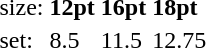<table style="margin-left:40px;">
<tr>
<td>size:</td>
<td><strong>12pt</strong></td>
<td><strong>16pt</strong></td>
<td><strong>18pt</strong></td>
</tr>
<tr>
<td>set:</td>
<td>8.5</td>
<td>11.5</td>
<td>12.75</td>
</tr>
</table>
